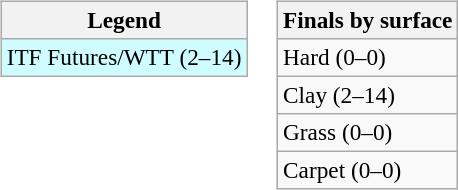<table>
<tr valign=top>
<td><br><table class=wikitable style=font-size:97%>
<tr>
<th>Legend</th>
</tr>
<tr bgcolor=cffcff>
<td>ITF Futures/WTT (2–14)</td>
</tr>
</table>
</td>
<td><br><table class=wikitable style=font-size:97%>
<tr>
<th>Finals by surface</th>
</tr>
<tr>
<td>Hard (0–0)</td>
</tr>
<tr>
<td>Clay (2–14)</td>
</tr>
<tr>
<td>Grass (0–0)</td>
</tr>
<tr>
<td>Carpet (0–0)</td>
</tr>
</table>
</td>
</tr>
</table>
